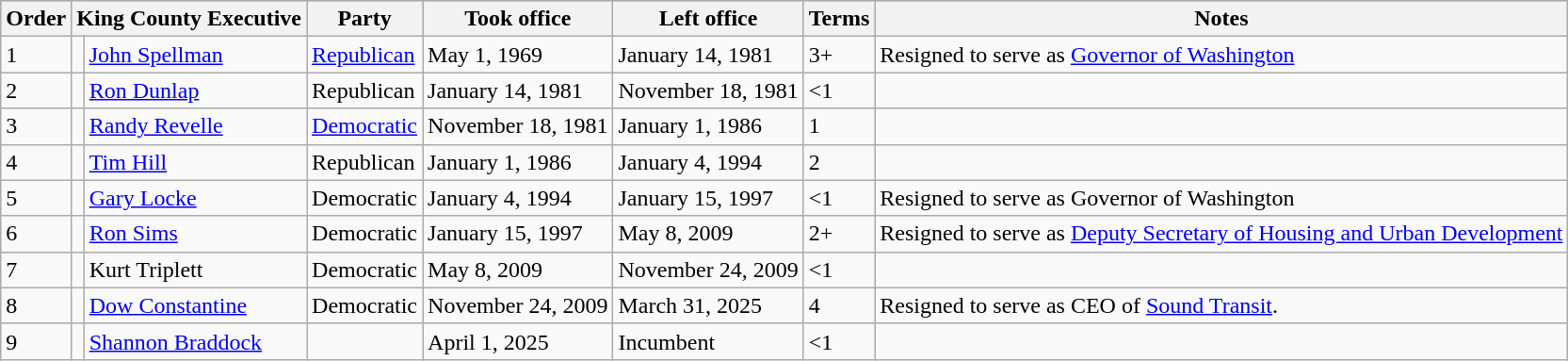<table class="wikitable">
<tr style="background:#cccccc">
<th>Order</th>
<th colspan="2">King County Executive</th>
<th>Party</th>
<th>Took office</th>
<th>Left office</th>
<th>Terms</th>
<th>Notes</th>
</tr>
<tr>
<td>1</td>
<td></td>
<td><a href='#'>John Spellman</a></td>
<td><a href='#'>Republican</a></td>
<td>May 1, 1969</td>
<td>January 14, 1981</td>
<td>3+</td>
<td>Resigned to serve as <a href='#'>Governor of Washington</a></td>
</tr>
<tr>
<td>2</td>
<td></td>
<td><a href='#'>Ron Dunlap</a></td>
<td>Republican</td>
<td>January 14, 1981</td>
<td>November 18, 1981</td>
<td><1</td>
<td></td>
</tr>
<tr>
<td>3</td>
<td></td>
<td><a href='#'>Randy Revelle</a></td>
<td><a href='#'>Democratic</a></td>
<td>November 18, 1981</td>
<td>January 1, 1986</td>
<td>1</td>
<td></td>
</tr>
<tr>
<td>4</td>
<td></td>
<td><a href='#'>Tim Hill</a></td>
<td>Republican</td>
<td>January 1, 1986</td>
<td>January 4, 1994</td>
<td>2</td>
<td></td>
</tr>
<tr>
<td>5</td>
<td></td>
<td><a href='#'>Gary Locke</a></td>
<td>Democratic</td>
<td>January 4, 1994</td>
<td>January 15, 1997</td>
<td><1</td>
<td>Resigned to serve as Governor of Washington</td>
</tr>
<tr>
<td>6</td>
<td></td>
<td><a href='#'>Ron Sims</a></td>
<td>Democratic</td>
<td>January 15, 1997</td>
<td>May 8, 2009</td>
<td>2+</td>
<td>Resigned to serve as <a href='#'>Deputy Secretary of Housing and Urban Development</a></td>
</tr>
<tr>
<td>7</td>
<td></td>
<td>Kurt Triplett</td>
<td>Democratic</td>
<td>May 8, 2009</td>
<td>November 24, 2009</td>
<td><1</td>
<td></td>
</tr>
<tr>
<td>8</td>
<td></td>
<td><a href='#'>Dow Constantine</a></td>
<td>Democratic</td>
<td>November 24, 2009</td>
<td>March 31, 2025</td>
<td>4</td>
<td>Resigned to serve as CEO of <a href='#'>Sound Transit</a>.</td>
</tr>
<tr>
<td>9</td>
<td></td>
<td><a href='#'>Shannon Braddock</a></td>
<td></td>
<td>April 1, 2025</td>
<td>Incumbent</td>
<td><1</td>
<td></td>
</tr>
</table>
